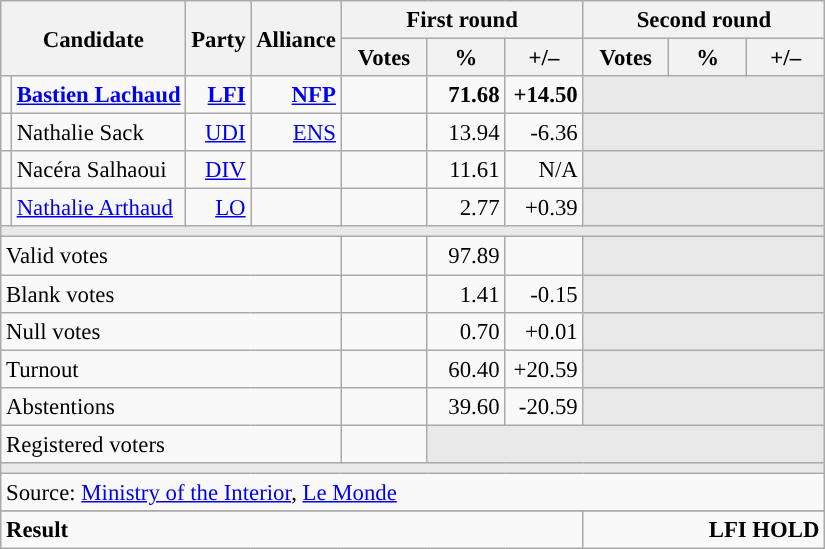<table class="wikitable" style="text-align:right;font-size:95%;">
<tr>
<th rowspan="2" colspan="2">Candidate</th>
<th rowspan="2">Party</th>
<th rowspan="2">Alliance</th>
<th colspan="3">First round</th>
<th colspan="3">Second round</th>
</tr>
<tr>
<th style="width:50px;">Votes</th>
<th style="width:45px;">%</th>
<th style="width:45px;">+/–</th>
<th style="width:50px;">Votes</th>
<th style="width:45px;">%</th>
<th style="width:45px;">+/–</th>
</tr>
<tr>
<td style="color:inherit;background:"></td>
<td style="text-align:left;"><strong><a href='#'>Bastien Lachaud</a></strong></td>
<td><a href='#'><strong>LFI</strong></a></td>
<td><a href='#'><strong>NFP</strong></a></td>
<td><strong></strong></td>
<td><strong>71.68</strong></td>
<td><strong>+14.50</strong></td>
<td colspan="3" style="background:#E9E9E9;"></td>
</tr>
<tr>
<td style="color:inherit;background:"></td>
<td style="text-align:left;">Nathalie Sack</td>
<td><a href='#'>UDI</a></td>
<td><a href='#'>ENS</a></td>
<td></td>
<td>13.94</td>
<td>-6.36</td>
<td colspan="3" style="background:#E9E9E9;"></td>
</tr>
<tr>
<td style="color:inherit;background:"></td>
<td style="text-align:left;">Nacéra Salhaoui</td>
<td><a href='#'>DIV</a></td>
<td></td>
<td></td>
<td>11.61</td>
<td>N/A</td>
<td colspan="3" style="background:#E9E9E9;"></td>
</tr>
<tr>
<td style="color:inherit;background:"></td>
<td style="text-align:left;"><a href='#'>Nathalie Arthaud</a></td>
<td><a href='#'>LO</a></td>
<td></td>
<td></td>
<td>2.77</td>
<td>+0.39</td>
<td colspan="3" style="background:#E9E9E9;"></td>
</tr>
<tr>
<td colspan="10" style="background:#E9E9E9;"></td>
</tr>
<tr>
<td colspan="4" style="text-align:left;">Valid votes</td>
<td></td>
<td>97.89</td>
<td></td>
<td colspan="3" style="background:#E9E9E9;"></td>
</tr>
<tr>
<td colspan="4" style="text-align:left;">Blank votes</td>
<td></td>
<td>1.41</td>
<td>-0.15</td>
<td colspan="3" style="background:#E9E9E9;"></td>
</tr>
<tr>
<td colspan="4" style="text-align:left;">Null votes</td>
<td></td>
<td>0.70</td>
<td>+0.01</td>
<td colspan="3" style="background:#E9E9E9;"></td>
</tr>
<tr>
<td colspan="4" style="text-align:left;">Turnout</td>
<td></td>
<td>60.40</td>
<td>+20.59</td>
<td colspan="3" style="background:#E9E9E9;"></td>
</tr>
<tr>
<td colspan="4" style="text-align:left;">Abstentions</td>
<td></td>
<td>39.60</td>
<td>-20.59</td>
<td colspan="3" style="background:#E9E9E9;"></td>
</tr>
<tr>
<td colspan="4" style="text-align:left;">Registered voters</td>
<td></td>
<td colspan="5" style="background:#E9E9E9;"></td>
</tr>
<tr>
<td colspan="10" style="background:#E9E9E9;"></td>
</tr>
<tr>
<td colspan="10" style="text-align:left;">Source: <a href='#'>Ministry of the Interior</a>, <a href='#'>Le Monde</a></td>
</tr>
<tr>
</tr>
<tr style="font-weight:bold">
<td colspan="7" style="text-align:left;">Result</td>
<td colspan="7" style="background-color:">LFI HOLD</td>
</tr>
</table>
